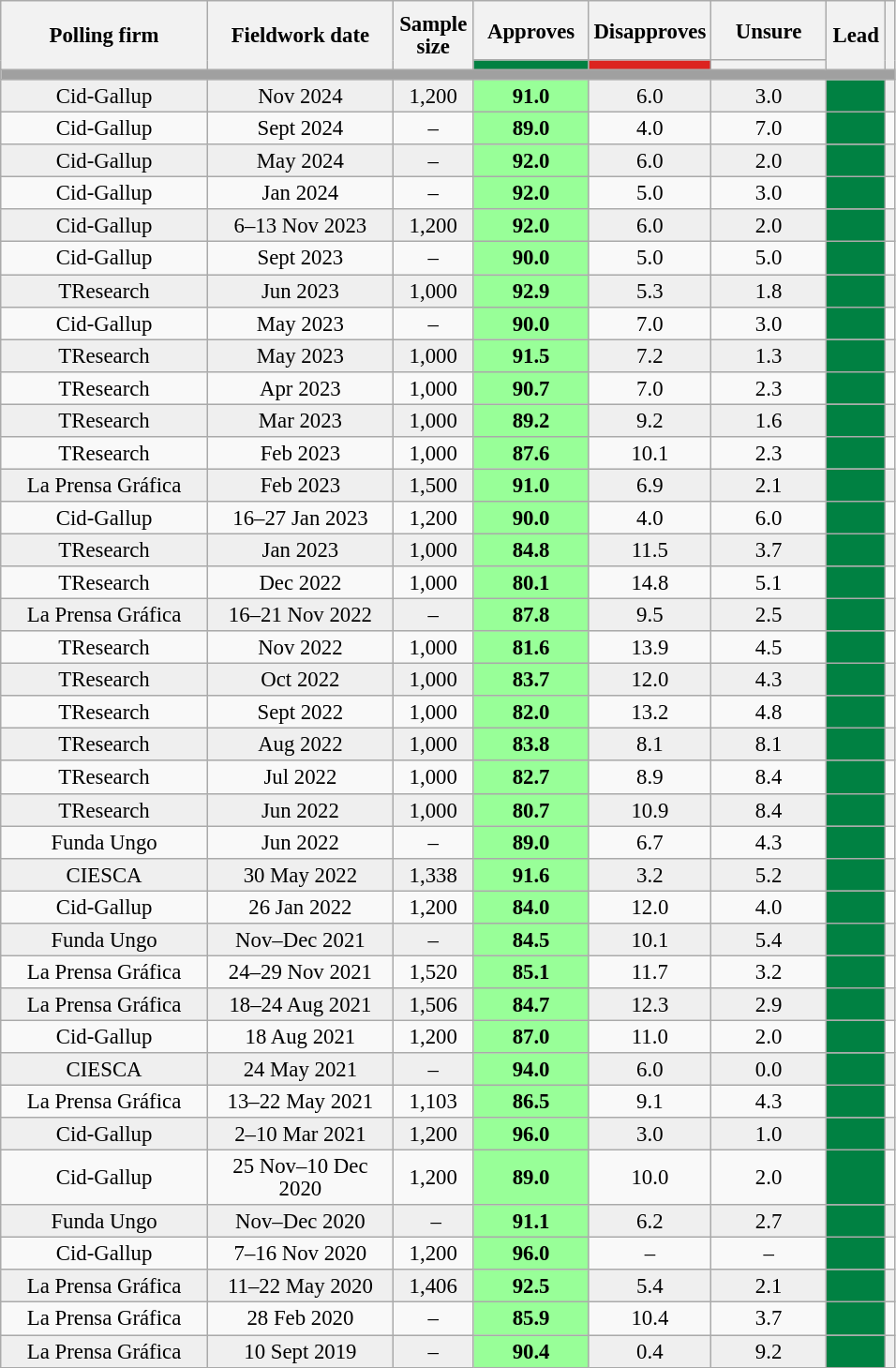<table class="wikitable" style="text-align:center; font-size:95%; line-height:16px;">
<tr style="height:42px;">
<th style="width:140px;" rowspan="2">Polling firm</th>
<th style="width:125px;" rowspan="2">Fieldwork date</th>
<th style="width:50px;" rowspan="2">Sample<br>size</th>
<th style="width:75px;">Approves</th>
<th style="width:75px;">Disapproves</th>
<th style="width:75px;">Unsure</th>
<th style="width:35px;" rowspan="2">Lead</th>
<th rowspan="2"></th>
</tr>
<tr>
<th class="unsortable" style="color:inherit;background:#008142"></th>
<th class="unsortable" style="color:inherit;background:#DC241F"></th>
<th class="unsortable" style="color:inherit;background:#lightgray"></th>
</tr>
<tr>
<td colspan="9" style="background:#A0A0A0"></td>
</tr>
<tr style="background:#EFEFEF;">
<td>Cid-Gallup</td>
<td>Nov 2024</td>
<td>1,200</td>
<td style="background:#98ff98"><strong>91.0</strong></td>
<td>6.0</td>
<td>3.0</td>
<td style="background:#008142"></td>
<td></td>
</tr>
<tr>
<td>Cid-Gallup</td>
<td>Sept 2024</td>
<td>–</td>
<td style="background:#98ff98"><strong>89.0</strong></td>
<td>4.0</td>
<td>7.0</td>
<td style="background:#008142"></td>
<td></td>
</tr>
<tr style="background:#EFEFEF;">
<td>Cid-Gallup</td>
<td>May 2024</td>
<td>–</td>
<td style="background:#98ff98"><strong>92.0</strong></td>
<td>6.0</td>
<td>2.0</td>
<td style="background:#008142"></td>
<td></td>
</tr>
<tr>
<td>Cid-Gallup</td>
<td>Jan 2024</td>
<td>–</td>
<td style="background:#98ff98"><strong>92.0</strong></td>
<td>5.0</td>
<td>3.0</td>
<td style="background:#008142"></td>
<td></td>
</tr>
<tr style="background:#EFEFEF;">
<td>Cid-Gallup</td>
<td>6–13 Nov 2023</td>
<td>1,200</td>
<td style="background:#98ff98"><strong>92.0</strong></td>
<td>6.0</td>
<td>2.0</td>
<td style="background:#008142"></td>
<td></td>
</tr>
<tr>
<td>Cid-Gallup</td>
<td>Sept 2023</td>
<td>–</td>
<td style="background:#98ff98"><strong>90.0</strong></td>
<td>5.0</td>
<td>5.0</td>
<td style="background:#008142"></td>
<td></td>
</tr>
<tr style="background:#EFEFEF;">
<td>TResearch</td>
<td>Jun 2023</td>
<td>1,000</td>
<td style="background:#98ff98"><strong>92.9</strong></td>
<td>5.3</td>
<td>1.8</td>
<td style="background:#008142"></td>
<td></td>
</tr>
<tr>
<td>Cid-Gallup</td>
<td>May 2023</td>
<td>–</td>
<td style="background:#98ff98"><strong>90.0</strong></td>
<td>7.0</td>
<td>3.0</td>
<td style="background:#008142"></td>
<td></td>
</tr>
<tr style="background:#EFEFEF;">
<td>TResearch</td>
<td>May 2023</td>
<td>1,000</td>
<td style="background:#98ff98"><strong>91.5</strong></td>
<td>7.2</td>
<td>1.3</td>
<td style="background:#008142"></td>
<td></td>
</tr>
<tr>
<td>TResearch</td>
<td>Apr 2023</td>
<td>1,000</td>
<td style="background:#98ff98"><strong>90.7</strong></td>
<td>7.0</td>
<td>2.3</td>
<td style="background:#008142"></td>
<td></td>
</tr>
<tr style="background:#EFEFEF;">
<td>TResearch</td>
<td>Mar 2023</td>
<td>1,000</td>
<td style="background:#98ff98"><strong>89.2</strong></td>
<td>9.2</td>
<td>1.6</td>
<td style="background:#008142"></td>
<td></td>
</tr>
<tr>
<td>TResearch</td>
<td>Feb 2023</td>
<td>1,000</td>
<td style="background:#98ff98"><strong>87.6</strong></td>
<td>10.1</td>
<td>2.3</td>
<td style="background:#008142"></td>
<td></td>
</tr>
<tr style="background:#EFEFEF;">
<td>La Prensa Gráfica</td>
<td>Feb 2023</td>
<td>1,500</td>
<td style="background:#98ff98"><strong>91.0</strong></td>
<td>6.9</td>
<td>2.1</td>
<td style="background:#008142"></td>
<td></td>
</tr>
<tr>
<td>Cid-Gallup</td>
<td>16–27 Jan 2023</td>
<td>1,200</td>
<td style="background:#98ff98"><strong>90.0</strong></td>
<td>4.0</td>
<td>6.0</td>
<td style="background:#008142"></td>
<td></td>
</tr>
<tr style="background:#EFEFEF;">
<td>TResearch</td>
<td>Jan 2023</td>
<td>1,000</td>
<td style="background:#98ff98"><strong>84.8</strong></td>
<td>11.5</td>
<td>3.7</td>
<td style="background:#008142"></td>
<td></td>
</tr>
<tr>
<td>TResearch</td>
<td>Dec 2022</td>
<td>1,000</td>
<td style="background:#98ff98"><strong>80.1</strong></td>
<td>14.8</td>
<td>5.1</td>
<td style="background:#008142"></td>
<td></td>
</tr>
<tr style="background:#EFEFEF;">
<td>La Prensa Gráfica</td>
<td>16–21 Nov 2022</td>
<td>–</td>
<td style="background:#98ff98"><strong>87.8</strong></td>
<td>9.5</td>
<td>2.5</td>
<td style="background:#008142"></td>
<td></td>
</tr>
<tr>
<td>TResearch</td>
<td>Nov 2022</td>
<td>1,000</td>
<td style="background:#98ff98"><strong>81.6</strong></td>
<td>13.9</td>
<td>4.5</td>
<td style="background:#008142"></td>
<td></td>
</tr>
<tr style="background:#EFEFEF;">
<td>TResearch</td>
<td>Oct 2022</td>
<td>1,000</td>
<td style="background:#98ff98"><strong>83.7</strong></td>
<td>12.0</td>
<td>4.3</td>
<td style="background:#008142"></td>
<td></td>
</tr>
<tr>
<td>TResearch</td>
<td>Sept 2022</td>
<td>1,000</td>
<td style="background:#98ff98"><strong>82.0</strong></td>
<td>13.2</td>
<td>4.8</td>
<td style="background:#008142"></td>
<td></td>
</tr>
<tr style="background:#EFEFEF;">
<td>TResearch</td>
<td>Aug 2022</td>
<td>1,000</td>
<td style="background:#98ff98"><strong>83.8</strong></td>
<td>8.1</td>
<td>8.1</td>
<td style="background:#008142"></td>
<td></td>
</tr>
<tr>
<td>TResearch</td>
<td>Jul 2022</td>
<td>1,000</td>
<td style="background:#98ff98"><strong>82.7</strong></td>
<td>8.9</td>
<td>8.4</td>
<td style="background:#008142"></td>
<td></td>
</tr>
<tr style="background:#EFEFEF;">
<td>TResearch</td>
<td>Jun 2022</td>
<td>1,000</td>
<td style="background:#98ff98"><strong>80.7</strong></td>
<td>10.9</td>
<td>8.4</td>
<td style="background:#008142"></td>
<td></td>
</tr>
<tr>
<td>Funda Ungo</td>
<td>Jun 2022</td>
<td>–</td>
<td style="background:#98ff98"><strong>89.0</strong></td>
<td>6.7</td>
<td>4.3</td>
<td style="background:#008142"></td>
<td></td>
</tr>
<tr style="background:#EFEFEF;">
<td>CIESCA</td>
<td>30 May 2022</td>
<td>1,338</td>
<td style="background:#98ff98"><strong>91.6</strong></td>
<td>3.2</td>
<td>5.2</td>
<td style="background:#008142"></td>
<td></td>
</tr>
<tr>
<td>Cid-Gallup</td>
<td>26 Jan 2022</td>
<td>1,200</td>
<td style="background:#98ff98"><strong>84.0</strong></td>
<td>12.0</td>
<td>4.0</td>
<td style="background:#008142"></td>
<td></td>
</tr>
<tr style="background:#EFEFEF;">
<td>Funda Ungo</td>
<td>Nov–Dec 2021</td>
<td>–</td>
<td style="background:#98ff98"><strong>84.5</strong></td>
<td>10.1</td>
<td>5.4</td>
<td style="background:#008142"></td>
<td></td>
</tr>
<tr>
<td>La Prensa Gráfica</td>
<td>24–29 Nov 2021</td>
<td>1,520</td>
<td style="background:#98ff98"><strong>85.1</strong></td>
<td>11.7</td>
<td>3.2</td>
<td style="background:#008142"></td>
<td></td>
</tr>
<tr style="background:#EFEFEF;">
<td>La Prensa Gráfica</td>
<td>18–24 Aug 2021</td>
<td>1,506</td>
<td style="background:#98ff98"><strong>84.7</strong></td>
<td>12.3</td>
<td>2.9</td>
<td style="background:#008142"></td>
<td></td>
</tr>
<tr>
<td>Cid-Gallup</td>
<td>18 Aug 2021</td>
<td>1,200</td>
<td style="background:#98ff98"><strong>87.0</strong></td>
<td>11.0</td>
<td>2.0</td>
<td style="background:#008142"></td>
<td></td>
</tr>
<tr style="background:#EFEFEF;">
<td>CIESCA</td>
<td>24 May 2021</td>
<td>–</td>
<td style="background:#98ff98"><strong>94.0</strong></td>
<td>6.0</td>
<td>0.0</td>
<td style="background:#008142"></td>
<td></td>
</tr>
<tr>
<td>La Prensa Gráfica</td>
<td>13–22 May 2021</td>
<td>1,103</td>
<td style="background:#98ff98"><strong>86.5</strong></td>
<td>9.1</td>
<td>4.3</td>
<td style="background:#008142"></td>
<td></td>
</tr>
<tr style="background:#EFEFEF;">
<td>Cid-Gallup</td>
<td>2–10 Mar 2021</td>
<td>1,200</td>
<td style="background:#98ff98"><strong>96.0</strong></td>
<td>3.0</td>
<td>1.0</td>
<td style="background:#008142"></td>
<td></td>
</tr>
<tr>
<td>Cid-Gallup</td>
<td>25 Nov–10 Dec 2020</td>
<td>1,200</td>
<td style="background:#98ff98"><strong>89.0</strong></td>
<td>10.0</td>
<td>2.0</td>
<td style="background:#008142"></td>
<td></td>
</tr>
<tr style="background:#EFEFEF;">
<td>Funda Ungo</td>
<td>Nov–Dec 2020</td>
<td> –</td>
<td style="background:#98ff98"><strong>91.1</strong></td>
<td>6.2</td>
<td>2.7</td>
<td style="background:#008142"></td>
<td></td>
</tr>
<tr>
<td>Cid-Gallup</td>
<td>7–16 Nov 2020</td>
<td>1,200</td>
<td style="background:#98ff98"><strong>96.0</strong></td>
<td>–</td>
<td>–</td>
<td style="background:#008142"></td>
<td></td>
</tr>
<tr style="background:#EFEFEF;">
<td>La Prensa Gráfica</td>
<td>11–22 May 2020</td>
<td>1,406</td>
<td style="background:#98ff98"><strong>92.5</strong></td>
<td>5.4</td>
<td>2.1</td>
<td style="background:#008142"></td>
<td></td>
</tr>
<tr>
<td>La Prensa Gráfica</td>
<td>28 Feb 2020</td>
<td>–</td>
<td style="background:#98ff98"><strong>85.9</strong></td>
<td>10.4</td>
<td>3.7</td>
<td style="background:#008142"></td>
<td></td>
</tr>
<tr style="background:#EFEFEF;">
<td>La Prensa Gráfica</td>
<td>10 Sept 2019</td>
<td>–</td>
<td style="background:#98ff98"><strong>90.4</strong></td>
<td>0.4</td>
<td>9.2</td>
<td style="background:#008142"></td>
<td></td>
</tr>
</table>
